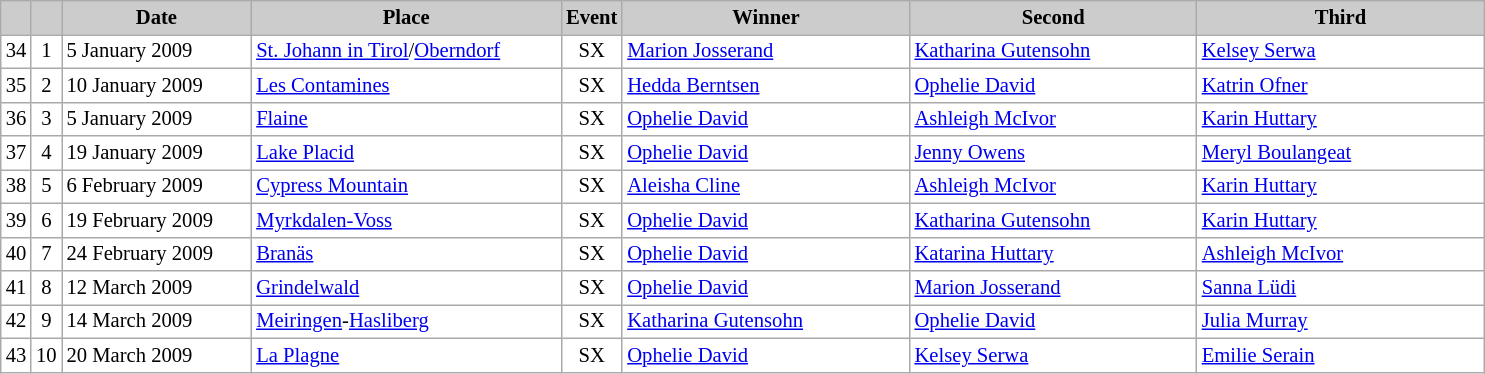<table class="wikitable plainrowheaders" style="background:#fff; font-size:86%; line-height:16px; border:grey solid 1px; border-collapse:collapse;">
<tr style="background:#ccc; text-align:center;">
<th scope="col" style="background:#ccc; width=20 px;"></th>
<th scope="col" style="background:#ccc; width=30 px;"></th>
<th scope="col" style="background:#ccc; width:120px;">Date</th>
<th scope="col" style="background:#ccc; width:200px;">Place</th>
<th scope="col" style="background:#ccc; width:15px;">Event</th>
<th scope="col" style="background:#ccc; width:185px;">Winner</th>
<th scope="col" style="background:#ccc; width:185px;">Second</th>
<th scope="col" style="background:#ccc; width:185px;">Third</th>
</tr>
<tr>
<td align=center>34</td>
<td align=center>1</td>
<td>5 January 2009</td>
<td> <a href='#'>St. Johann in Tirol</a>/<a href='#'>Oberndorf</a></td>
<td align=center>SX</td>
<td> <a href='#'>Marion Josserand</a></td>
<td> <a href='#'>Katharina Gutensohn</a></td>
<td> <a href='#'>Kelsey Serwa</a></td>
</tr>
<tr>
<td align=center>35</td>
<td align=center>2</td>
<td>10 January 2009</td>
<td> <a href='#'>Les Contamines</a></td>
<td align=center>SX</td>
<td> <a href='#'>Hedda Berntsen</a></td>
<td> <a href='#'>Ophelie David</a></td>
<td> <a href='#'>Katrin Ofner</a></td>
</tr>
<tr>
<td align=center>36</td>
<td align=center>3</td>
<td>5 January 2009</td>
<td> <a href='#'>Flaine</a></td>
<td align=center>SX</td>
<td> <a href='#'>Ophelie David</a></td>
<td> <a href='#'>Ashleigh McIvor</a></td>
<td> <a href='#'>Karin Huttary</a></td>
</tr>
<tr>
<td align=center>37</td>
<td align=center>4</td>
<td>19 January 2009</td>
<td> <a href='#'>Lake Placid</a></td>
<td align=center>SX</td>
<td> <a href='#'>Ophelie David</a></td>
<td> <a href='#'>Jenny Owens</a></td>
<td> <a href='#'>Meryl Boulangeat</a></td>
</tr>
<tr>
<td align=center>38</td>
<td align=center>5</td>
<td>6 February 2009</td>
<td> <a href='#'>Cypress Mountain</a></td>
<td align=center>SX</td>
<td> <a href='#'>Aleisha Cline</a></td>
<td> <a href='#'>Ashleigh McIvor</a></td>
<td> <a href='#'>Karin Huttary</a></td>
</tr>
<tr>
<td align=center>39</td>
<td align=center>6</td>
<td>19 February 2009</td>
<td> <a href='#'>Myrkdalen-Voss</a></td>
<td align=center>SX</td>
<td> <a href='#'>Ophelie David</a></td>
<td> <a href='#'>Katharina Gutensohn</a></td>
<td> <a href='#'>Karin Huttary</a></td>
</tr>
<tr>
<td align=center>40</td>
<td align=center>7</td>
<td>24 February 2009</td>
<td> <a href='#'>Branäs</a></td>
<td align=center>SX</td>
<td> <a href='#'>Ophelie David</a></td>
<td> <a href='#'>Katarina Huttary</a></td>
<td> <a href='#'>Ashleigh McIvor</a></td>
</tr>
<tr>
<td align=center>41</td>
<td align=center>8</td>
<td>12 March 2009</td>
<td> <a href='#'>Grindelwald</a></td>
<td align=center>SX</td>
<td> <a href='#'>Ophelie David</a></td>
<td> <a href='#'>Marion Josserand</a></td>
<td> <a href='#'>Sanna Lüdi</a></td>
</tr>
<tr>
<td align=center>42</td>
<td align=center>9</td>
<td>14 March 2009</td>
<td> <a href='#'>Meiringen</a>-<a href='#'>Hasliberg</a></td>
<td align=center>SX</td>
<td> <a href='#'>Katharina Gutensohn</a></td>
<td> <a href='#'>Ophelie David</a></td>
<td> <a href='#'>Julia Murray</a></td>
</tr>
<tr>
<td align=center>43</td>
<td align=center>10</td>
<td>20 March 2009</td>
<td> <a href='#'>La Plagne</a></td>
<td align=center>SX</td>
<td> <a href='#'>Ophelie David</a></td>
<td> <a href='#'>Kelsey Serwa</a></td>
<td> <a href='#'>Emilie Serain</a></td>
</tr>
</table>
